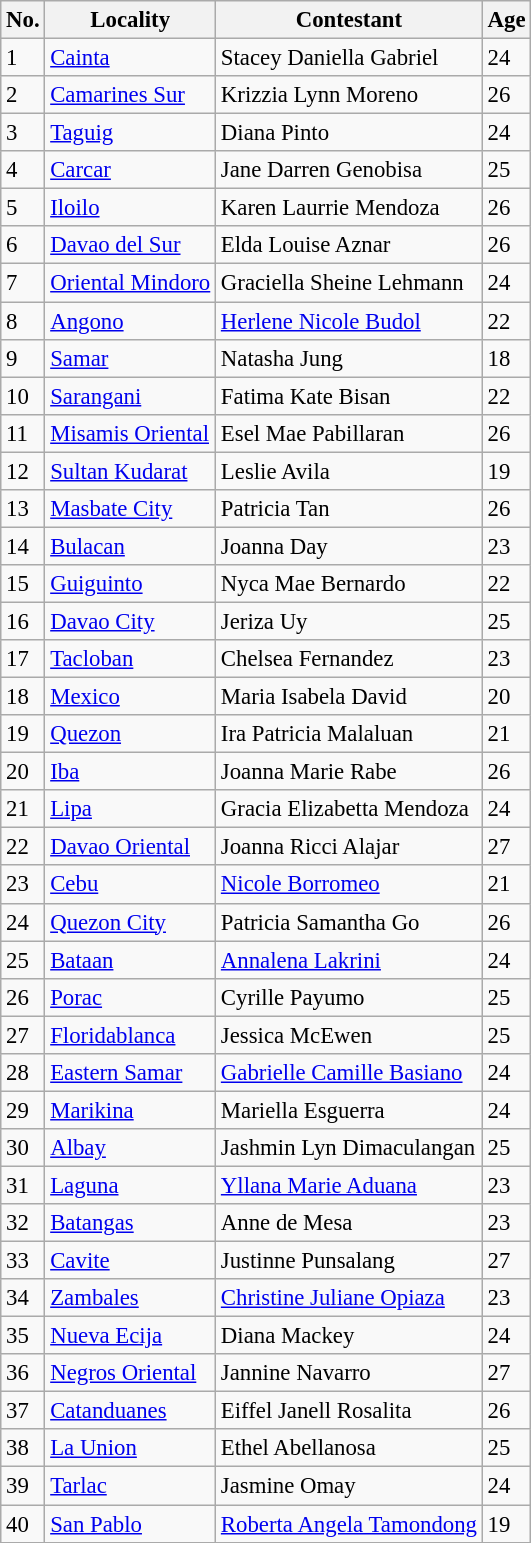<table class="wikitable sortable" style="font-size:95%;">
<tr>
<th>No.</th>
<th>Locality</th>
<th>Contestant</th>
<th>Age</th>
</tr>
<tr>
<td>1</td>
<td><a href='#'>Cainta</a></td>
<td>Stacey Daniella Gabriel</td>
<td>24</td>
</tr>
<tr>
<td>2</td>
<td><a href='#'>Camarines Sur</a></td>
<td>Krizzia Lynn Moreno</td>
<td>26</td>
</tr>
<tr>
<td>3</td>
<td><a href='#'>Taguig</a></td>
<td>Diana Pinto</td>
<td>24</td>
</tr>
<tr>
<td>4</td>
<td><a href='#'>Carcar</a></td>
<td>Jane Darren Genobisa</td>
<td>25</td>
</tr>
<tr>
<td>5</td>
<td><a href='#'>Iloilo</a></td>
<td>Karen Laurrie Mendoza</td>
<td>26</td>
</tr>
<tr>
<td>6</td>
<td><a href='#'>Davao del Sur</a></td>
<td>Elda Louise Aznar</td>
<td>26</td>
</tr>
<tr>
<td>7</td>
<td><a href='#'>Oriental Mindoro</a></td>
<td>Graciella Sheine Lehmann</td>
<td>24</td>
</tr>
<tr>
<td>8</td>
<td><a href='#'>Angono</a></td>
<td><a href='#'>Herlene Nicole Budol</a></td>
<td>22</td>
</tr>
<tr>
<td>9</td>
<td><a href='#'>Samar</a></td>
<td>Natasha Jung</td>
<td>18</td>
</tr>
<tr>
<td>10</td>
<td><a href='#'>Sarangani</a></td>
<td>Fatima Kate Bisan</td>
<td>22</td>
</tr>
<tr>
<td>11</td>
<td><a href='#'>Misamis Oriental</a></td>
<td>Esel Mae Pabillaran</td>
<td>26</td>
</tr>
<tr>
<td>12</td>
<td><a href='#'>Sultan Kudarat</a></td>
<td>Leslie Avila</td>
<td>19</td>
</tr>
<tr>
<td>13</td>
<td><a href='#'>Masbate City</a></td>
<td>Patricia Tan</td>
<td>26</td>
</tr>
<tr>
<td>14</td>
<td><a href='#'>Bulacan</a></td>
<td>Joanna Day</td>
<td>23</td>
</tr>
<tr>
<td>15</td>
<td><a href='#'>Guiguinto</a></td>
<td>Nyca Mae Bernardo</td>
<td>22</td>
</tr>
<tr>
<td>16</td>
<td><a href='#'>Davao City</a></td>
<td>Jeriza Uy</td>
<td>25</td>
</tr>
<tr>
<td>17</td>
<td><a href='#'>Tacloban</a></td>
<td>Chelsea Fernandez</td>
<td>23</td>
</tr>
<tr>
<td>18</td>
<td><a href='#'>Mexico</a></td>
<td>Maria Isabela David</td>
<td>20</td>
</tr>
<tr>
<td>19</td>
<td><a href='#'>Quezon</a></td>
<td>Ira Patricia Malaluan</td>
<td>21</td>
</tr>
<tr>
<td>20</td>
<td><a href='#'>Iba</a></td>
<td>Joanna Marie Rabe</td>
<td>26</td>
</tr>
<tr>
<td>21</td>
<td><a href='#'>Lipa</a></td>
<td>Gracia Elizabetta Mendoza</td>
<td>24</td>
</tr>
<tr>
<td>22</td>
<td><a href='#'>Davao Oriental</a></td>
<td>Joanna Ricci Alajar</td>
<td>27</td>
</tr>
<tr>
<td>23</td>
<td><a href='#'>Cebu</a></td>
<td><a href='#'>Nicole Borromeo</a></td>
<td>21</td>
</tr>
<tr>
<td>24</td>
<td><a href='#'>Quezon City</a></td>
<td>Patricia Samantha Go</td>
<td>26</td>
</tr>
<tr>
<td>25</td>
<td><a href='#'>Bataan</a></td>
<td><a href='#'>Annalena Lakrini</a></td>
<td>24</td>
</tr>
<tr>
<td>26</td>
<td><a href='#'>Porac</a></td>
<td>Cyrille Payumo</td>
<td>25</td>
</tr>
<tr>
<td>27</td>
<td><a href='#'>Floridablanca</a></td>
<td>Jessica McEwen</td>
<td>25</td>
</tr>
<tr>
<td>28</td>
<td><a href='#'>Eastern Samar</a></td>
<td><a href='#'>Gabrielle Camille Basiano</a></td>
<td>24</td>
</tr>
<tr>
<td>29</td>
<td><a href='#'>Marikina</a></td>
<td>Mariella Esguerra</td>
<td>24</td>
</tr>
<tr>
<td>30</td>
<td><a href='#'>Albay</a></td>
<td>Jashmin Lyn Dimaculangan</td>
<td>25</td>
</tr>
<tr>
<td>31</td>
<td><a href='#'>Laguna</a></td>
<td><a href='#'>Yllana Marie Aduana</a></td>
<td>23</td>
</tr>
<tr>
<td>32</td>
<td><a href='#'>Batangas</a></td>
<td>Anne de Mesa</td>
<td>23</td>
</tr>
<tr>
<td>33</td>
<td><a href='#'>Cavite</a></td>
<td>Justinne Punsalang</td>
<td>27</td>
</tr>
<tr>
<td>34</td>
<td><a href='#'>Zambales</a></td>
<td><a href='#'>Christine Juliane Opiaza</a></td>
<td>23</td>
</tr>
<tr>
<td>35</td>
<td><a href='#'>Nueva Ecija</a></td>
<td>Diana Mackey</td>
<td>24</td>
</tr>
<tr>
<td>36</td>
<td><a href='#'>Negros Oriental</a></td>
<td>Jannine Navarro</td>
<td>27</td>
</tr>
<tr>
<td>37</td>
<td><a href='#'>Catanduanes</a></td>
<td>Eiffel Janell Rosalita</td>
<td>26</td>
</tr>
<tr>
<td>38</td>
<td><a href='#'>La Union</a></td>
<td>Ethel Abellanosa</td>
<td>25</td>
</tr>
<tr>
<td>39</td>
<td><a href='#'>Tarlac</a></td>
<td>Jasmine Omay</td>
<td>24</td>
</tr>
<tr>
<td>40</td>
<td><a href='#'>San Pablo</a></td>
<td><a href='#'>Roberta Angela Tamondong</a></td>
<td>19</td>
</tr>
</table>
